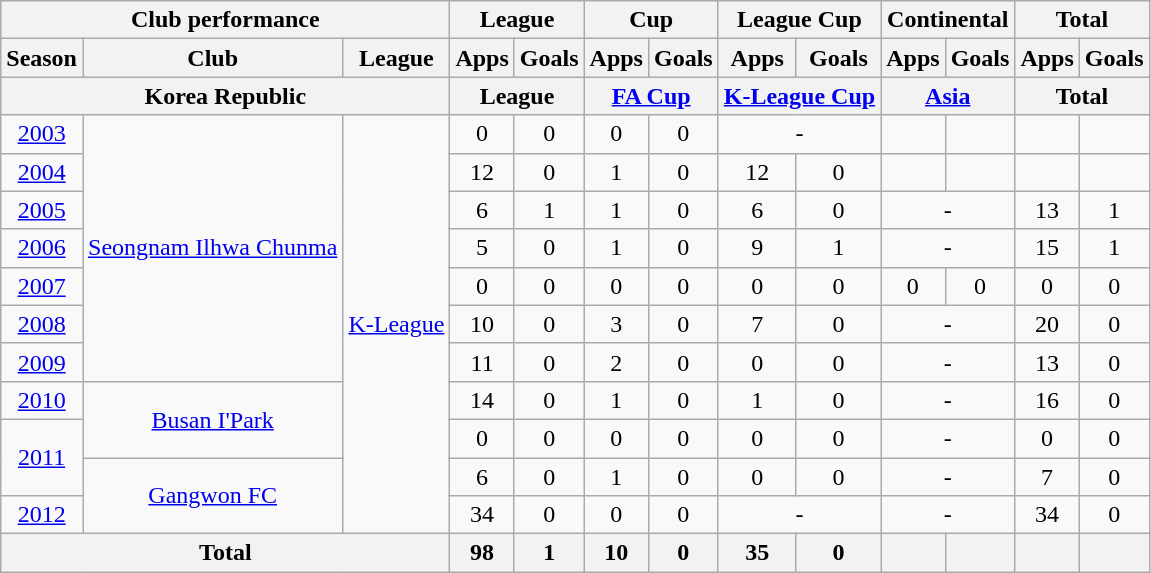<table class="wikitable" style="text-align:center;">
<tr>
<th colspan=3>Club performance</th>
<th colspan=2>League</th>
<th colspan=2>Cup</th>
<th colspan=2>League Cup</th>
<th colspan=2>Continental</th>
<th colspan=2>Total</th>
</tr>
<tr>
<th>Season</th>
<th>Club</th>
<th>League</th>
<th>Apps</th>
<th>Goals</th>
<th>Apps</th>
<th>Goals</th>
<th>Apps</th>
<th>Goals</th>
<th>Apps</th>
<th>Goals</th>
<th>Apps</th>
<th>Goals</th>
</tr>
<tr>
<th colspan=3>Korea Republic</th>
<th colspan=2>League</th>
<th colspan=2><a href='#'>FA Cup</a></th>
<th colspan=2><a href='#'>K-League Cup</a></th>
<th colspan=2><a href='#'>Asia</a></th>
<th colspan=2>Total</th>
</tr>
<tr>
<td><a href='#'>2003</a></td>
<td rowspan="7"><a href='#'>Seongnam Ilhwa Chunma</a></td>
<td rowspan="11"><a href='#'>K-League</a></td>
<td>0</td>
<td>0</td>
<td>0</td>
<td>0</td>
<td colspan=2>-</td>
<td></td>
<td></td>
<td></td>
<td></td>
</tr>
<tr>
<td><a href='#'>2004</a></td>
<td>12</td>
<td>0</td>
<td>1</td>
<td>0</td>
<td>12</td>
<td>0</td>
<td></td>
<td></td>
<td></td>
<td></td>
</tr>
<tr>
<td><a href='#'>2005</a></td>
<td>6</td>
<td>1</td>
<td>1</td>
<td>0</td>
<td>6</td>
<td>0</td>
<td colspan=2>-</td>
<td>13</td>
<td>1</td>
</tr>
<tr>
<td><a href='#'>2006</a></td>
<td>5</td>
<td>0</td>
<td>1</td>
<td>0</td>
<td>9</td>
<td>1</td>
<td colspan=2>-</td>
<td>15</td>
<td>1</td>
</tr>
<tr>
<td><a href='#'>2007</a></td>
<td>0</td>
<td>0</td>
<td>0</td>
<td>0</td>
<td>0</td>
<td>0</td>
<td>0</td>
<td>0</td>
<td>0</td>
<td>0</td>
</tr>
<tr>
<td><a href='#'>2008</a></td>
<td>10</td>
<td>0</td>
<td>3</td>
<td>0</td>
<td>7</td>
<td>0</td>
<td colspan=2>-</td>
<td>20</td>
<td>0</td>
</tr>
<tr>
<td><a href='#'>2009</a></td>
<td>11</td>
<td>0</td>
<td>2</td>
<td>0</td>
<td>0</td>
<td>0</td>
<td colspan=2>-</td>
<td>13</td>
<td>0</td>
</tr>
<tr>
<td><a href='#'>2010</a></td>
<td rowspan="2"><a href='#'>Busan I'Park</a></td>
<td>14</td>
<td>0</td>
<td>1</td>
<td>0</td>
<td>1</td>
<td>0</td>
<td colspan=2>-</td>
<td>16</td>
<td>0</td>
</tr>
<tr>
<td rowspan=2><a href='#'>2011</a></td>
<td>0</td>
<td>0</td>
<td>0</td>
<td>0</td>
<td>0</td>
<td>0</td>
<td colspan=2>-</td>
<td>0</td>
<td>0</td>
</tr>
<tr>
<td rowspan=2><a href='#'>Gangwon FC</a></td>
<td>6</td>
<td>0</td>
<td>1</td>
<td>0</td>
<td>0</td>
<td>0</td>
<td colspan=2>-</td>
<td>7</td>
<td>0</td>
</tr>
<tr>
<td><a href='#'>2012</a></td>
<td>34</td>
<td>0</td>
<td>0</td>
<td>0</td>
<td colspan=2>-</td>
<td colspan=2>-</td>
<td>34</td>
<td>0</td>
</tr>
<tr>
<th colspan=3>Total</th>
<th>98</th>
<th>1</th>
<th>10</th>
<th>0</th>
<th>35</th>
<th>0</th>
<th></th>
<th></th>
<th></th>
<th></th>
</tr>
</table>
